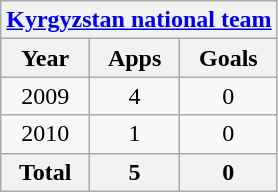<table class="wikitable" style="text-align:center">
<tr>
<th colspan=3><a href='#'>Kyrgyzstan national team</a></th>
</tr>
<tr>
<th>Year</th>
<th>Apps</th>
<th>Goals</th>
</tr>
<tr>
<td>2009</td>
<td>4</td>
<td>0</td>
</tr>
<tr>
<td>2010</td>
<td>1</td>
<td>0</td>
</tr>
<tr>
<th>Total</th>
<th>5</th>
<th>0</th>
</tr>
</table>
